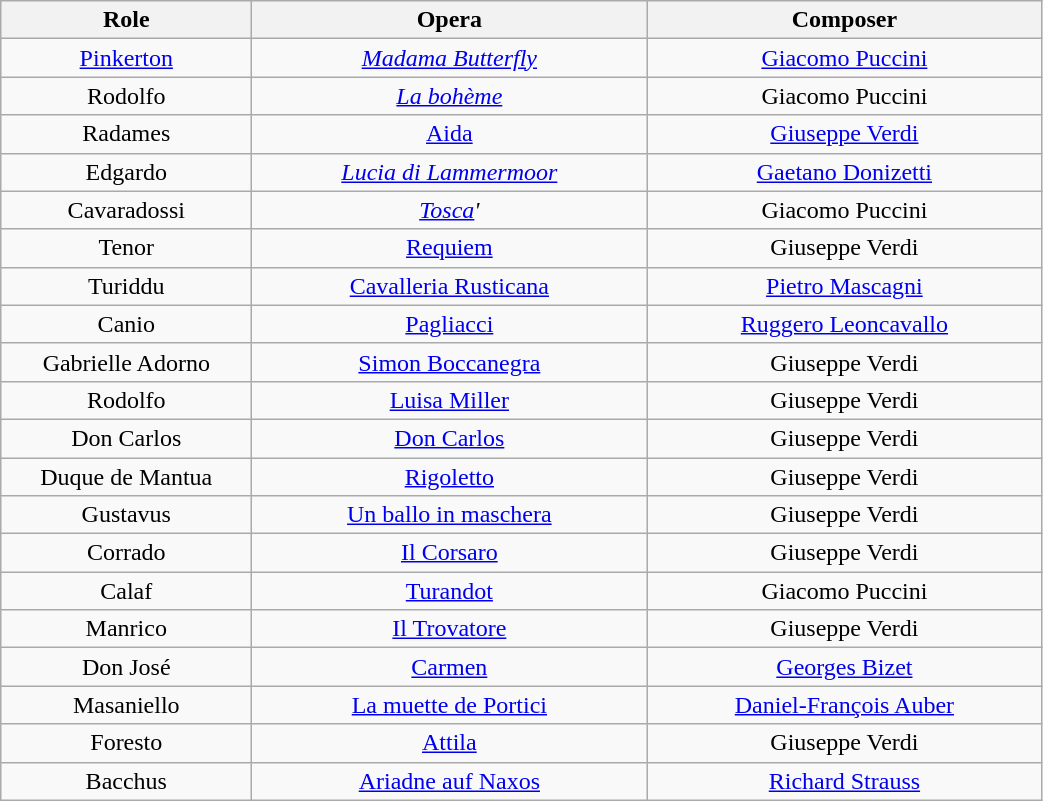<table class="wikitable plainrowheaders" style="text-align:center;">
<tr>
<th scope="col" style="width:10em;">Role</th>
<th scope="col" style="width:16em;">Opera</th>
<th scope="col" style="width:16em;">Composer</th>
</tr>
<tr>
<td><a href='#'>Pinkerton</a></td>
<td><em><a href='#'>Madama Butterfly</a></em></td>
<td><a href='#'>Giacomo Puccini</a></td>
</tr>
<tr>
<td>Rodolfo</td>
<td><em><a href='#'>La bohème</a></em></td>
<td>Giacomo Puccini</td>
</tr>
<tr>
<td>Radames</td>
<td><a href='#'>Aida</a></td>
<td><a href='#'>Giuseppe Verdi</a></td>
</tr>
<tr>
<td>Edgardo</td>
<td><em><a href='#'>Lucia di Lammermoor</a></em></td>
<td><a href='#'>Gaetano Donizetti</a></td>
</tr>
<tr>
<td>Cavaradossi</td>
<td><em><a href='#'>Tosca</a>'</td>
<td>Giacomo Puccini</td>
</tr>
<tr>
<td>Tenor</td>
<td></em><a href='#'>Requiem</a><em></td>
<td>Giuseppe Verdi</td>
</tr>
<tr>
<td>Turiddu</td>
<td></em><a href='#'>Cavalleria Rusticana</a><em></td>
<td><a href='#'>Pietro Mascagni</a></td>
</tr>
<tr>
<td>Canio</td>
<td></em><a href='#'>Pagliacci</a><em></td>
<td><a href='#'>Ruggero Leoncavallo</a></td>
</tr>
<tr>
<td>Gabrielle Adorno</td>
<td></em><a href='#'>Simon Boccanegra</a><em></td>
<td>Giuseppe Verdi</td>
</tr>
<tr>
<td>Rodolfo</td>
<td></em><a href='#'>Luisa Miller</a><em></td>
<td>Giuseppe Verdi</td>
</tr>
<tr>
<td>Don Carlos</td>
<td></em><a href='#'>Don Carlos</a><em></td>
<td>Giuseppe Verdi</td>
</tr>
<tr>
<td>Duque de Mantua</td>
<td></em><a href='#'>Rigoletto</a><em></td>
<td>Giuseppe Verdi</td>
</tr>
<tr>
<td>Gustavus</td>
<td></em><a href='#'>Un ballo in maschera</a><em></td>
<td>Giuseppe Verdi</td>
</tr>
<tr>
<td>Corrado</td>
<td></em><a href='#'>Il Corsaro</a><em></td>
<td>Giuseppe Verdi</td>
</tr>
<tr>
<td>Calaf</td>
<td></em><a href='#'>Turandot</a><em></td>
<td>Giacomo Puccini</td>
</tr>
<tr>
<td>Manrico</td>
<td></em><a href='#'>Il Trovatore</a><em></td>
<td>Giuseppe Verdi</td>
</tr>
<tr>
<td>Don José</td>
<td></em><a href='#'>Carmen</a><em></td>
<td><a href='#'>Georges Bizet</a></td>
</tr>
<tr>
<td>Masaniello</td>
<td></em><a href='#'>La muette de Portici</a><em></td>
<td><a href='#'>Daniel-François Auber</a></td>
</tr>
<tr>
<td>Foresto</td>
<td></em><a href='#'>Attila</a><em></td>
<td>Giuseppe Verdi</td>
</tr>
<tr>
<td>Bacchus</td>
<td></em><a href='#'>Ariadne auf Naxos</a><em></td>
<td><a href='#'>Richard Strauss</a></td>
</tr>
</table>
